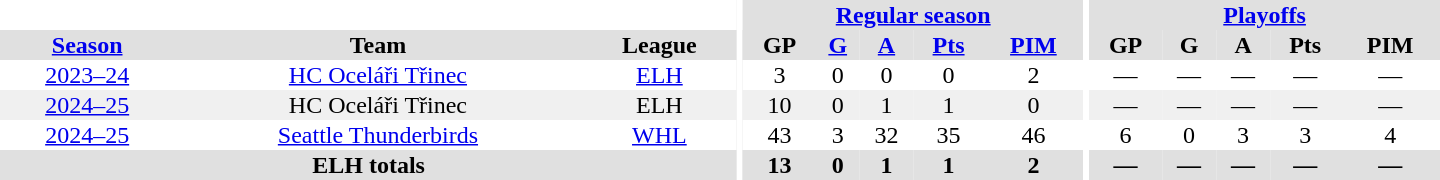<table border="0" cellpadding="1" cellspacing="0" style="text-align:center; width:60em">
<tr bgcolor="#e0e0e0">
<th colspan="3" bgcolor="#ffffff"></th>
<th rowspan="101" bgcolor="#ffffff"></th>
<th colspan="5"><a href='#'>Regular season</a></th>
<th rowspan="101" bgcolor="#ffffff"></th>
<th colspan="5"><a href='#'>Playoffs</a></th>
</tr>
<tr bgcolor="#e0e0e0">
<th><a href='#'>Season</a></th>
<th>Team</th>
<th>League</th>
<th>GP</th>
<th><a href='#'>G</a></th>
<th><a href='#'>A</a></th>
<th><a href='#'>Pts</a></th>
<th><a href='#'>PIM</a></th>
<th>GP</th>
<th>G</th>
<th>A</th>
<th>Pts</th>
<th>PIM</th>
</tr>
<tr>
<td><a href='#'>2023–24</a></td>
<td><a href='#'>HC Oceláři Třinec</a></td>
<td><a href='#'>ELH</a></td>
<td>3</td>
<td>0</td>
<td>0</td>
<td>0</td>
<td>2</td>
<td>—</td>
<td>—</td>
<td>—</td>
<td>—</td>
<td>—</td>
</tr>
<tr bgcolor="#f0f0f0">
<td><a href='#'>2024–25</a></td>
<td>HC Oceláři Třinec</td>
<td>ELH</td>
<td>10</td>
<td>0</td>
<td>1</td>
<td>1</td>
<td>0</td>
<td>—</td>
<td>—</td>
<td>—</td>
<td>—</td>
<td>—</td>
</tr>
<tr>
<td><a href='#'>2024–25</a></td>
<td><a href='#'>Seattle Thunderbirds</a></td>
<td><a href='#'>WHL</a></td>
<td>43</td>
<td>3</td>
<td>32</td>
<td>35</td>
<td>46</td>
<td>6</td>
<td>0</td>
<td>3</td>
<td>3</td>
<td>4</td>
</tr>
<tr bgcolor="#e0e0e0">
<th colspan="3">ELH totals</th>
<th>13</th>
<th>0</th>
<th>1</th>
<th>1</th>
<th>2</th>
<th>—</th>
<th>—</th>
<th>—</th>
<th>—</th>
<th>—</th>
</tr>
</table>
